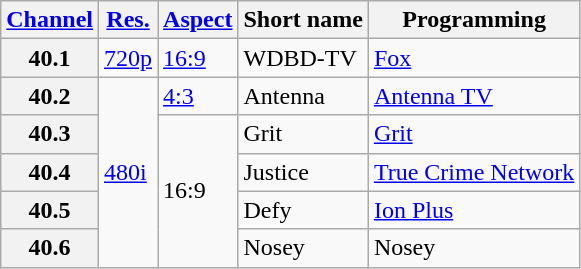<table class="wikitable">
<tr>
<th scope = "col"><a href='#'>Channel</a></th>
<th scope = "col"><a href='#'>Res.</a></th>
<th scope = "col"><a href='#'>Aspect</a></th>
<th scope = "col">Short name</th>
<th scope = "col">Programming</th>
</tr>
<tr>
<th scope = "row">40.1</th>
<td><a href='#'>720p</a></td>
<td><a href='#'>16:9</a></td>
<td>WDBD-TV</td>
<td><a href='#'>Fox</a></td>
</tr>
<tr>
<th scope = "row">40.2</th>
<td rowspan=5><a href='#'>480i</a></td>
<td><a href='#'>4:3</a></td>
<td>Antenna</td>
<td><a href='#'>Antenna TV</a></td>
</tr>
<tr>
<th scope = "row">40.3</th>
<td rowspan=4>16:9</td>
<td>Grit</td>
<td><a href='#'>Grit</a></td>
</tr>
<tr>
<th scope = "row">40.4</th>
<td>Justice</td>
<td><a href='#'>True Crime Network</a></td>
</tr>
<tr>
<th scope = "row">40.5</th>
<td>Defy</td>
<td><a href='#'>Ion Plus</a></td>
</tr>
<tr>
<th scope = "row">40.6</th>
<td>Nosey</td>
<td>Nosey</td>
</tr>
</table>
